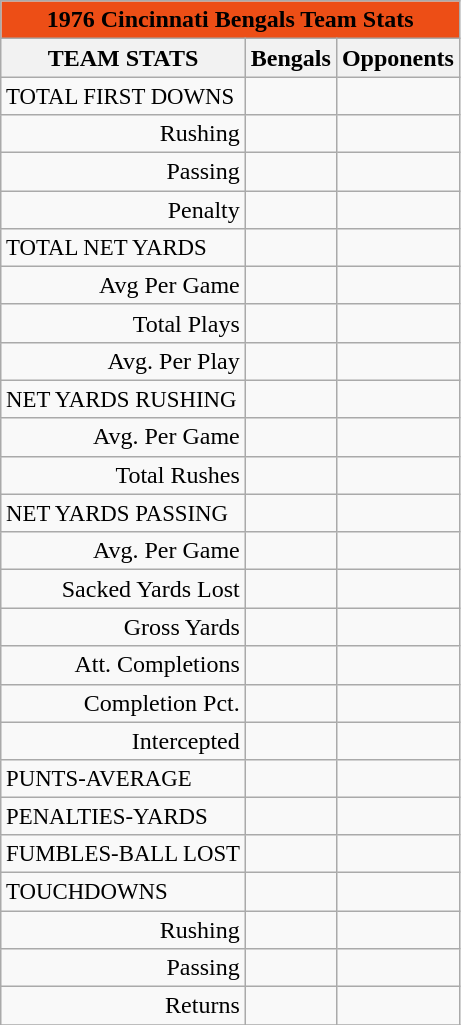<table class="wikitable">
<tr>
<th colspan="100" style="background-color: #ED4E16;" "style="font-size: 95%">1976 Cincinnati Bengals Team Stats</th>
</tr>
<tr>
<th>TEAM STATS</th>
<th>Bengals</th>
<th>Opponents</th>
</tr>
<tr>
<td style="font-size: 95%">TOTAL FIRST DOWNS</td>
<td></td>
<td></td>
</tr>
<tr>
<td align="right">Rushing</td>
<td></td>
<td></td>
</tr>
<tr>
<td align="right">Passing</td>
<td></td>
<td></td>
</tr>
<tr>
<td align="right">Penalty</td>
<td></td>
<td></td>
</tr>
<tr>
<td style="font-size: 95%">TOTAL NET YARDS</td>
<td></td>
<td></td>
</tr>
<tr>
<td align="right">Avg Per Game</td>
<td></td>
<td></td>
</tr>
<tr>
<td align="right">Total Plays</td>
<td></td>
<td></td>
</tr>
<tr>
<td align="right">Avg. Per Play</td>
<td></td>
<td></td>
</tr>
<tr>
<td style="font-size: 95%">NET YARDS RUSHING</td>
<td></td>
<td></td>
</tr>
<tr>
<td align="right">Avg. Per Game</td>
<td></td>
<td></td>
</tr>
<tr>
<td align="right">Total Rushes</td>
<td></td>
<td></td>
</tr>
<tr>
<td style="font-size: 95%">NET YARDS PASSING</td>
<td></td>
<td></td>
</tr>
<tr>
<td align="right">Avg. Per Game</td>
<td></td>
<td></td>
</tr>
<tr>
<td align="right">Sacked Yards Lost</td>
<td></td>
<td></td>
</tr>
<tr>
<td align="right">Gross Yards</td>
<td></td>
<td></td>
</tr>
<tr>
<td align="right">Att. Completions</td>
<td></td>
<td></td>
</tr>
<tr>
<td align="right">Completion Pct.</td>
<td></td>
<td></td>
</tr>
<tr>
<td align="right">Intercepted</td>
<td></td>
<td></td>
</tr>
<tr>
<td style="font-size: 95%">PUNTS-AVERAGE</td>
<td></td>
<td></td>
</tr>
<tr>
<td style="font-size: 95%">PENALTIES-YARDS</td>
<td></td>
<td></td>
</tr>
<tr>
<td style="font-size: 95%">FUMBLES-BALL LOST</td>
<td></td>
<td></td>
</tr>
<tr>
<td style="font-size: 95%">TOUCHDOWNS</td>
<td></td>
<td></td>
</tr>
<tr>
<td align="right">Rushing</td>
<td></td>
<td></td>
</tr>
<tr>
<td align="right">Passing</td>
<td></td>
<td></td>
</tr>
<tr>
<td align="right">Returns</td>
<td></td>
<td></td>
</tr>
<tr>
</tr>
</table>
